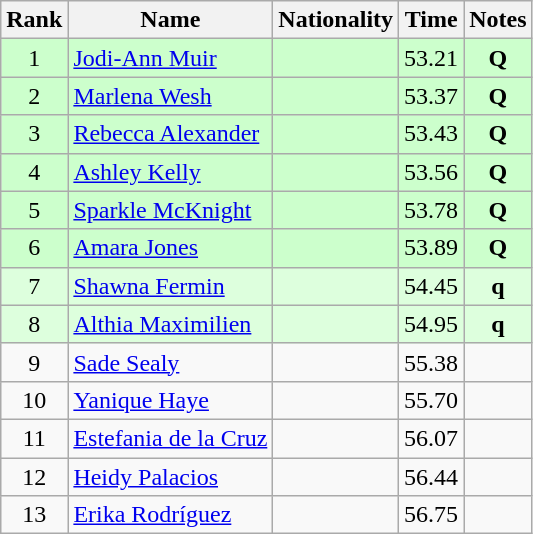<table class="wikitable sortable" style="text-align:center">
<tr>
<th>Rank</th>
<th>Name</th>
<th>Nationality</th>
<th>Time</th>
<th>Notes</th>
</tr>
<tr bgcolor=ccffcc>
<td>1</td>
<td align=left><a href='#'>Jodi-Ann Muir</a></td>
<td align=left></td>
<td>53.21</td>
<td><strong>Q</strong></td>
</tr>
<tr bgcolor=ccffcc>
<td>2</td>
<td align=left><a href='#'>Marlena Wesh</a></td>
<td align=left></td>
<td>53.37</td>
<td><strong>Q</strong></td>
</tr>
<tr bgcolor=ccffcc>
<td>3</td>
<td align=left><a href='#'>Rebecca Alexander</a></td>
<td align=left></td>
<td>53.43</td>
<td><strong>Q</strong></td>
</tr>
<tr bgcolor=ccffcc>
<td>4</td>
<td align=left><a href='#'>Ashley Kelly</a></td>
<td align=left></td>
<td>53.56</td>
<td><strong>Q</strong></td>
</tr>
<tr bgcolor=ccffcc>
<td>5</td>
<td align=left><a href='#'>Sparkle McKnight</a></td>
<td align=left></td>
<td>53.78</td>
<td><strong>Q</strong></td>
</tr>
<tr bgcolor=ccffcc>
<td>6</td>
<td align=left><a href='#'>Amara Jones</a></td>
<td align=left></td>
<td>53.89</td>
<td><strong>Q</strong></td>
</tr>
<tr bgcolor=ddffdd>
<td>7</td>
<td align=left><a href='#'>Shawna Fermin</a></td>
<td align=left></td>
<td>54.45</td>
<td><strong>q</strong></td>
</tr>
<tr bgcolor=ddffdd>
<td>8</td>
<td align=left><a href='#'>Althia Maximilien</a></td>
<td align=left></td>
<td>54.95</td>
<td><strong>q</strong></td>
</tr>
<tr>
<td>9</td>
<td align=left><a href='#'>Sade Sealy</a></td>
<td align=left></td>
<td>55.38</td>
<td></td>
</tr>
<tr>
<td>10</td>
<td align=left><a href='#'>Yanique Haye</a></td>
<td align=left></td>
<td>55.70</td>
<td></td>
</tr>
<tr>
<td>11</td>
<td align=left><a href='#'>Estefania de la Cruz</a></td>
<td align=left></td>
<td>56.07</td>
<td></td>
</tr>
<tr>
<td>12</td>
<td align=left><a href='#'>Heidy Palacios</a></td>
<td align=left></td>
<td>56.44</td>
<td></td>
</tr>
<tr>
<td>13</td>
<td align=left><a href='#'>Erika Rodríguez</a></td>
<td align=left></td>
<td>56.75</td>
<td></td>
</tr>
</table>
